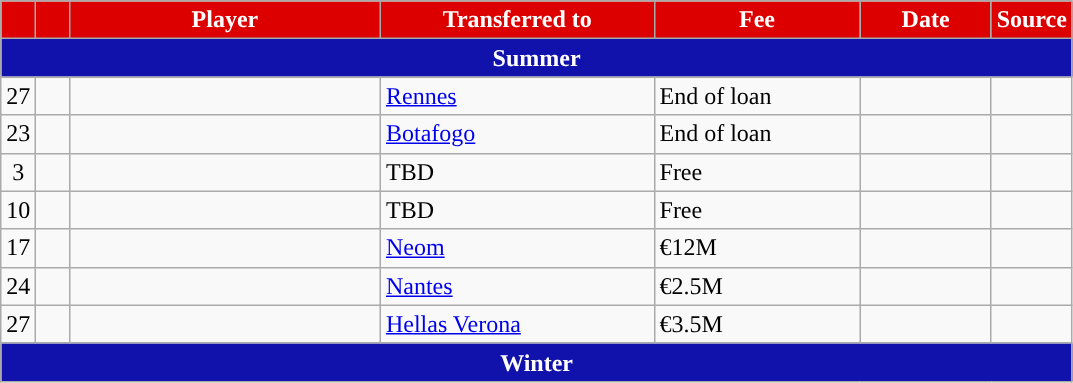<table class="wikitable plainrowheaders sortable">
<tr>
<th style="background:#DD0000; color:white; scope=col; width:15px"></th>
<th style="background:#DD0000; color:white; scope=col; width:15px"></th>
<th style="background:#DD0000; color:white; scope=col; width:200px">Player</th>
<th style="background:#DD0000; color:white; scope=col; width:175px">Transferred to</th>
<th style="background:#DD0000; color:white; scope=col; width:130px">Fee</th>
<th style="background:#DD0000; color:white; scope=col; width:80px">Date</th>
<th style="background:#DD0000; color:white; scope=col; width:15px">Source</th>
</tr>
<tr>
<th colspan="7" style="background:#1112AB; color:white;">Summer</th>
</tr>
<tr>
<td align=center>27</td>
<td align=center></td>
<td></td>
<td> <a href='#'>Rennes</a></td>
<td>End of loan</td>
<td></td>
<td></td>
</tr>
<tr>
<td align=center>23</td>
<td align=center></td>
<td></td>
<td> <a href='#'>Botafogo</a></td>
<td>End of loan</td>
<td></td>
<td></td>
</tr>
<tr>
<td align=center>3</td>
<td align=center></td>
<td></td>
<td>TBD</td>
<td>Free</td>
<td></td>
<td></td>
</tr>
<tr>
<td align=center>10</td>
<td align=center></td>
<td></td>
<td>TBD</td>
<td>Free</td>
<td></td>
<td></td>
</tr>
<tr>
<td align=center>17</td>
<td align=center></td>
<td></td>
<td> <a href='#'>Neom</a></td>
<td>€12M</td>
<td></td>
<td></td>
</tr>
<tr>
<td align=center>24</td>
<td align=center></td>
<td></td>
<td> <a href='#'>Nantes</a></td>
<td>€2.5M</td>
<td></td>
<td></td>
</tr>
<tr>
<td align=center>27</td>
<td align=center></td>
<td></td>
<td> <a href='#'>Hellas Verona</a></td>
<td>€3.5M</td>
<td></td>
<td></td>
</tr>
<tr>
<th colspan="7" style="background:#1112AB; color:white;">Winter</th>
</tr>
</table>
